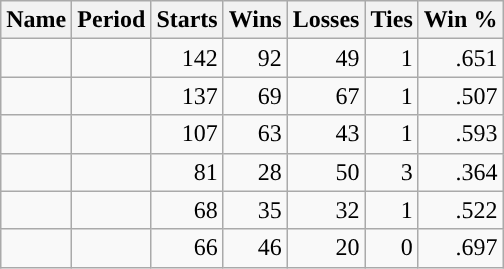<table class="wikitable sortable" style="text-align: right">
<tr>
<th>Name</th>
<th>Period</th>
<th>Starts</th>
<th>Wins</th>
<th>Losses</th>
<th>Ties</th>
<th>Win %</th>
</tr>
<tr>
<td style="text-align:left"></td>
<td></td>
<td>142</td>
<td>92</td>
<td>49</td>
<td>1</td>
<td>.651</td>
</tr>
<tr>
<td style="text-align:left"></td>
<td></td>
<td>137</td>
<td>69</td>
<td>67</td>
<td>1</td>
<td>.507</td>
</tr>
<tr>
<td style="text-align:left"></td>
<td></td>
<td>107</td>
<td>63</td>
<td>43</td>
<td>1</td>
<td>.593</td>
</tr>
<tr>
<td style="text-align:left"></td>
<td></td>
<td>81</td>
<td>28</td>
<td>50</td>
<td>3</td>
<td>.364</td>
</tr>
<tr>
<td style="text-align:left"></td>
<td></td>
<td>68</td>
<td>35</td>
<td>32</td>
<td>1</td>
<td>.522</td>
</tr>
<tr>
<td style="text-align:left"></td>
<td></td>
<td>66</td>
<td>46</td>
<td>20</td>
<td>0</td>
<td>.697</td>
</tr>
</table>
